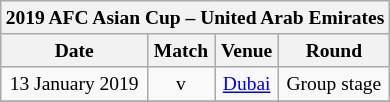<table class="wikitable" style="margin:1em auto 1em auto; text-align:center; font-size:small;">
<tr>
<th colspan="4">2019 AFC Asian Cup – United Arab Emirates</th>
</tr>
<tr>
<th>Date</th>
<th>Match</th>
<th>Venue</th>
<th>Round</th>
</tr>
<tr>
<td>13 January 2019</td>
<td> v </td>
<td><a href='#'>Dubai</a></td>
<td>Group stage</td>
</tr>
<tr>
</tr>
</table>
